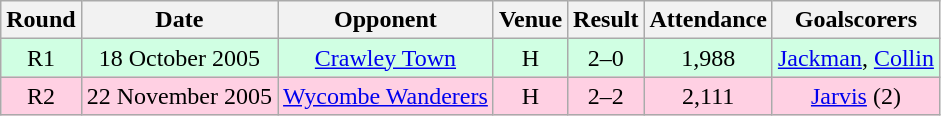<table class="wikitable sortable" style="font-size:100%; text-align:center">
<tr>
<th>Round</th>
<th>Date</th>
<th>Opponent</th>
<th>Venue</th>
<th>Result</th>
<th>Attendance</th>
<th>Goalscorers</th>
</tr>
<tr style="background-color: #d0ffe3;">
<td>R1</td>
<td>18 October 2005</td>
<td><a href='#'>Crawley Town</a></td>
<td>H</td>
<td>2–0</td>
<td>1,988</td>
<td><a href='#'>Jackman</a>, <a href='#'>Collin</a></td>
</tr>
<tr style="background-color: #ffd0e3;">
<td>R2</td>
<td>22 November 2005</td>
<td><a href='#'>Wycombe Wanderers</a></td>
<td>H</td>
<td>2–2 </td>
<td>2,111</td>
<td><a href='#'>Jarvis</a> (2)</td>
</tr>
</table>
